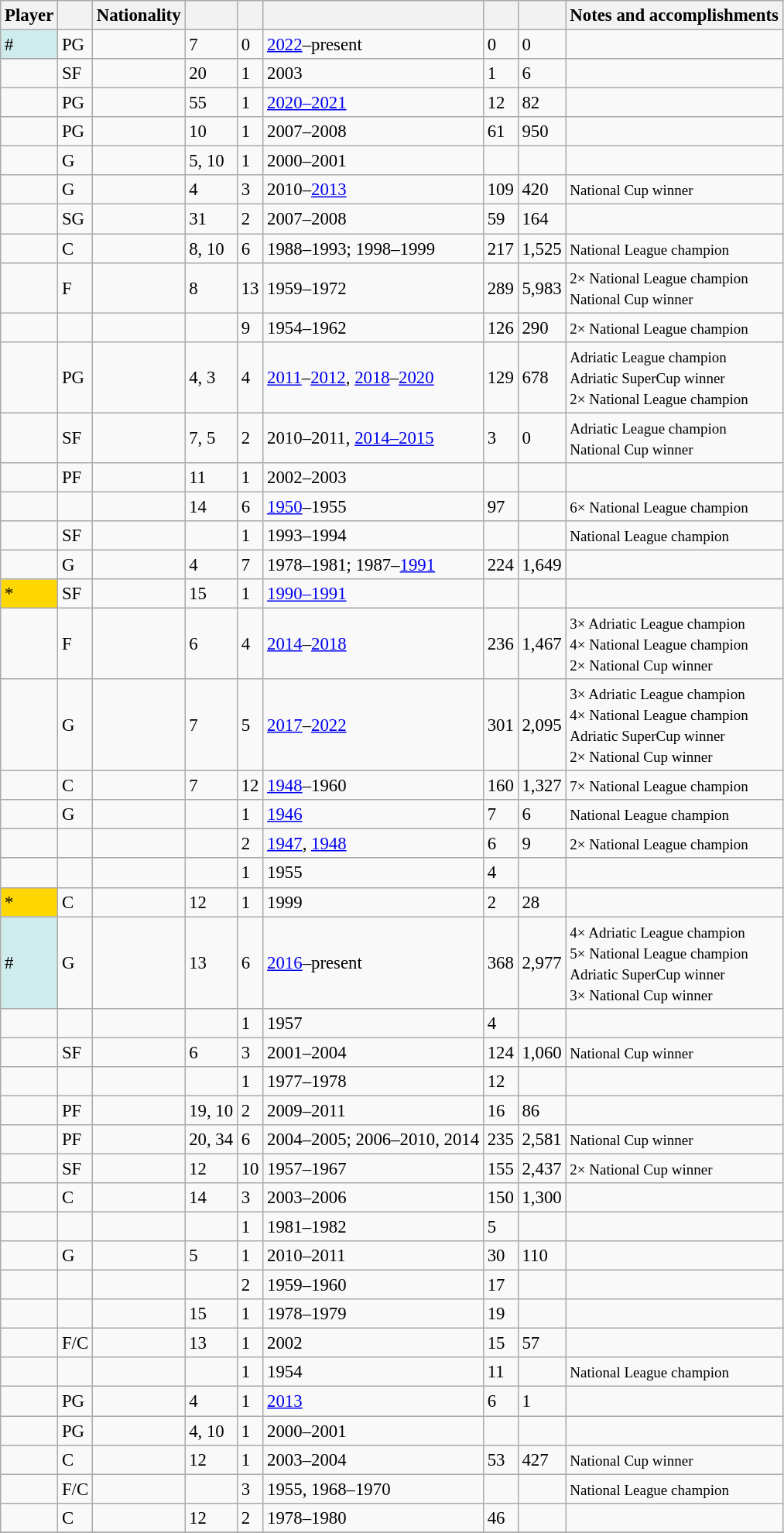<table class="wikitable sortable" style="font-size:95%" style="text-align:center">
<tr>
<th scope="col">Player</th>
<th scope="col"></th>
<th scope="col">Nationality</th>
<th scope="col"></th>
<th scope="col"></th>
<th scope="col"></th>
<th scope="col"></th>
<th scope="col"></th>
<th scope="col" class="unsortable">Notes and accomplishments</th>
</tr>
<tr>
<td align="left" style="background-color:#cfecec"> #</td>
<td>PG</td>
<td align="left"></td>
<td>7</td>
<td>0</td>
<td><a href='#'>2022</a>–present</td>
<td>0</td>
<td>0</td>
<td></td>
</tr>
<tr>
<td align="left"></td>
<td>SF</td>
<td align="left"></td>
<td>20</td>
<td>1</td>
<td>2003</td>
<td>1</td>
<td>6</td>
<td></td>
</tr>
<tr>
<td align="left"></td>
<td>PG</td>
<td align="left"></td>
<td>55</td>
<td>1</td>
<td><a href='#'>2020–2021</a></td>
<td>12</td>
<td>82</td>
<td></td>
</tr>
<tr>
<td align="left"></td>
<td>PG</td>
<td align="left"></td>
<td>10</td>
<td>1</td>
<td>2007–2008</td>
<td>61</td>
<td>950</td>
<td></td>
</tr>
<tr>
<td align="left"></td>
<td>G</td>
<td align="left"></td>
<td>5, 10</td>
<td>1</td>
<td>2000–2001</td>
<td></td>
<td></td>
<td></td>
</tr>
<tr>
<td align="left"></td>
<td>G</td>
<td align="left"></td>
<td>4</td>
<td>3</td>
<td>2010–<a href='#'>2013</a></td>
<td>109</td>
<td>420</td>
<td align="left"><small>National Cup winner</small></td>
</tr>
<tr>
<td align="left"></td>
<td>SG</td>
<td align="left"></td>
<td>31</td>
<td>2</td>
<td>2007–2008</td>
<td>59</td>
<td>164</td>
<td></td>
</tr>
<tr>
<td align="left"></td>
<td>C</td>
<td align="left"></td>
<td>8, 10</td>
<td>6</td>
<td>1988–1993; 1998–1999</td>
<td>217</td>
<td>1,525</td>
<td align="left"><small>National League champion</small></td>
</tr>
<tr>
<td align="left"></td>
<td>F</td>
<td align="left"></td>
<td>8</td>
<td>13</td>
<td>1959–1972</td>
<td>289</td>
<td>5,983</td>
<td align="left"><small>2× National League champion<br>National Cup winner</small> </td>
</tr>
<tr>
<td align="left"></td>
<td></td>
<td align="left"></td>
<td></td>
<td>9</td>
<td>1954–1962</td>
<td>126</td>
<td>290</td>
<td align="left"><small>2× National League champion</small></td>
</tr>
<tr>
<td align="left"></td>
<td>PG</td>
<td align="left"></td>
<td>4, 3</td>
<td>4</td>
<td><a href='#'>2011</a>–<a href='#'>2012</a>, <a href='#'>2018</a>–<a href='#'>2020</a></td>
<td>129</td>
<td>678</td>
<td align="left"><small>Adriatic League champion<br>Adriatic SuperCup winner<br>2× National League champion</small></td>
</tr>
<tr>
<td align="left"></td>
<td>SF</td>
<td align="left"></td>
<td>7, 5</td>
<td>2</td>
<td>2010–2011, <a href='#'>2014–2015</a></td>
<td>3</td>
<td>0</td>
<td align="left"><small>Adriatic League champion<br>National Cup winner</small></td>
</tr>
<tr>
<td align="left"></td>
<td>PF</td>
<td align="left"></td>
<td>11</td>
<td>1</td>
<td>2002–2003</td>
<td></td>
<td></td>
<td></td>
</tr>
<tr>
<td align="left"></td>
<td></td>
<td align="left"></td>
<td>14</td>
<td>6</td>
<td><a href='#'>1950</a>–1955</td>
<td>97</td>
<td></td>
<td align="left"><small>6× National League champion</small></td>
</tr>
<tr>
<td align="left"></td>
<td>SF</td>
<td align="left"></td>
<td></td>
<td>1</td>
<td>1993–1994</td>
<td></td>
<td></td>
<td align="left"><small>National League champion</small></td>
</tr>
<tr>
<td align="left"></td>
<td>G</td>
<td align="left"></td>
<td>4</td>
<td>7</td>
<td>1978–1981; 1987–<a href='#'>1991</a></td>
<td>224</td>
<td>1,649</td>
<td></td>
</tr>
<tr>
<td align="left" style="background-color:#FFD700">  *</td>
<td>SF</td>
<td align="left"></td>
<td>15</td>
<td>1</td>
<td><a href='#'>1990–1991</a></td>
<td></td>
<td></td>
<td></td>
</tr>
<tr>
<td align="left"></td>
<td>F</td>
<td align="left"></td>
<td>6</td>
<td>4</td>
<td><a href='#'>2014</a>–<a href='#'>2018</a></td>
<td>236</td>
<td>1,467</td>
<td align="left"><small>3× Adriatic League champion<br>4× National League champion<br>2× National Cup winner</small></td>
</tr>
<tr>
<td align="left"></td>
<td>G</td>
<td align="left"></td>
<td>7</td>
<td>5</td>
<td><a href='#'>2017</a>–<a href='#'>2022</a></td>
<td>301</td>
<td>2,095</td>
<td align="left"><small>3× Adriatic League champion<br>4× National League champion<br>Adriatic SuperCup winner<br>2× National Cup winner</small></td>
</tr>
<tr>
<td align="left"></td>
<td>C</td>
<td align="left"></td>
<td>7</td>
<td>12</td>
<td><a href='#'>1948</a>–1960</td>
<td>160</td>
<td>1,327</td>
<td align="left"><small>7× National League champion</small></td>
</tr>
<tr>
<td align="left"></td>
<td>G</td>
<td align="left"></td>
<td></td>
<td>1</td>
<td><a href='#'>1946</a></td>
<td>7</td>
<td>6</td>
<td align="left"><small>National League champion</small></td>
</tr>
<tr>
<td align="left"></td>
<td></td>
<td align="left"></td>
<td></td>
<td>2</td>
<td><a href='#'>1947</a>, <a href='#'>1948</a></td>
<td>6</td>
<td>9</td>
<td align="left"><small>2× National League champion</small></td>
</tr>
<tr>
<td align="left"></td>
<td></td>
<td align="left"></td>
<td></td>
<td>1</td>
<td>1955</td>
<td>4</td>
<td></td>
<td></td>
</tr>
<tr>
<td align="left" style="background-color:#FFD700">  *</td>
<td>C</td>
<td align="left"></td>
<td>12</td>
<td>1</td>
<td>1999</td>
<td>2</td>
<td>28</td>
<td></td>
</tr>
<tr>
<td align="left" style="background-color:#cfecec"> #</td>
<td>G</td>
<td align="left"></td>
<td>13</td>
<td>6</td>
<td><a href='#'>2016</a>–present</td>
<td>368</td>
<td>2,977</td>
<td align="left"><small>4× Adriatic League champion<br>5× National League champion<br>Adriatic SuperCup winner<br>3× National Cup winner</small></td>
</tr>
<tr>
<td align="left"></td>
<td></td>
<td align="left"></td>
<td></td>
<td>1</td>
<td>1957</td>
<td>4</td>
<td></td>
<td></td>
</tr>
<tr>
<td align="left"></td>
<td>SF</td>
<td align="left"></td>
<td>6</td>
<td>3</td>
<td>2001–2004</td>
<td>124</td>
<td>1,060</td>
<td align="left"><small>National Cup winner</small></td>
</tr>
<tr>
<td align="left"></td>
<td></td>
<td align="left"></td>
<td></td>
<td>1</td>
<td>1977–1978</td>
<td>12</td>
<td></td>
<td></td>
</tr>
<tr>
<td align="left"></td>
<td>PF</td>
<td align="left"></td>
<td>19, 10</td>
<td>2</td>
<td>2009–2011</td>
<td>16</td>
<td>86</td>
<td></td>
</tr>
<tr>
<td align="left"></td>
<td>PF</td>
<td align="left"></td>
<td>20, 34</td>
<td>6</td>
<td>2004–2005; 2006–2010, 2014</td>
<td>235</td>
<td>2,581</td>
<td align="left"><small>National Cup winner</small></td>
</tr>
<tr>
<td align="left"></td>
<td>SF</td>
<td align="left"></td>
<td>12</td>
<td>10</td>
<td>1957–1967</td>
<td>155</td>
<td>2,437</td>
<td align="left"><small>2× National Cup winner</small></td>
</tr>
<tr>
<td align="left"></td>
<td>C</td>
<td align="left"></td>
<td>14</td>
<td>3</td>
<td>2003–2006</td>
<td>150</td>
<td>1,300</td>
<td></td>
</tr>
<tr>
<td align="left"></td>
<td></td>
<td align="left"></td>
<td></td>
<td>1</td>
<td>1981–1982</td>
<td>5</td>
<td></td>
<td></td>
</tr>
<tr>
<td align="left"></td>
<td>G</td>
<td align="left"></td>
<td>5</td>
<td>1</td>
<td>2010–2011</td>
<td>30</td>
<td>110</td>
<td></td>
</tr>
<tr>
<td align="left"></td>
<td></td>
<td align="left"></td>
<td></td>
<td>2</td>
<td>1959–1960</td>
<td>17</td>
<td></td>
<td></td>
</tr>
<tr>
<td align="left"></td>
<td></td>
<td align="left"></td>
<td>15</td>
<td>1</td>
<td>1978–1979</td>
<td>19</td>
<td></td>
<td></td>
</tr>
<tr>
<td align="left"></td>
<td>F/C</td>
<td align="left"></td>
<td>13</td>
<td>1</td>
<td>2002</td>
<td>15</td>
<td>57</td>
<td></td>
</tr>
<tr>
<td align="left"></td>
<td></td>
<td align="left"></td>
<td></td>
<td>1</td>
<td>1954</td>
<td>11</td>
<td></td>
<td align="left"><small>National League champion</small></td>
</tr>
<tr>
<td align="left"></td>
<td>PG</td>
<td align="left"></td>
<td>4</td>
<td>1</td>
<td><a href='#'>2013</a></td>
<td>6</td>
<td>1</td>
<td></td>
</tr>
<tr>
<td align="left"></td>
<td>PG</td>
<td align="left"></td>
<td>4, 10</td>
<td>1</td>
<td>2000–2001</td>
<td></td>
<td></td>
<td></td>
</tr>
<tr>
<td align="left"></td>
<td>C</td>
<td align="left"></td>
<td>12</td>
<td>1</td>
<td>2003–2004</td>
<td>53</td>
<td>427</td>
<td align="left"><small>National Cup winner</small></td>
</tr>
<tr>
<td align="left"></td>
<td>F/C</td>
<td align="left"></td>
<td></td>
<td>3</td>
<td>1955, 1968–1970</td>
<td></td>
<td></td>
<td align="left"><small>National League champion</small></td>
</tr>
<tr>
<td align="left"></td>
<td>C</td>
<td align="left"></td>
<td>12</td>
<td>2</td>
<td>1978–1980</td>
<td>46</td>
<td></td>
<td></td>
</tr>
<tr>
</tr>
</table>
